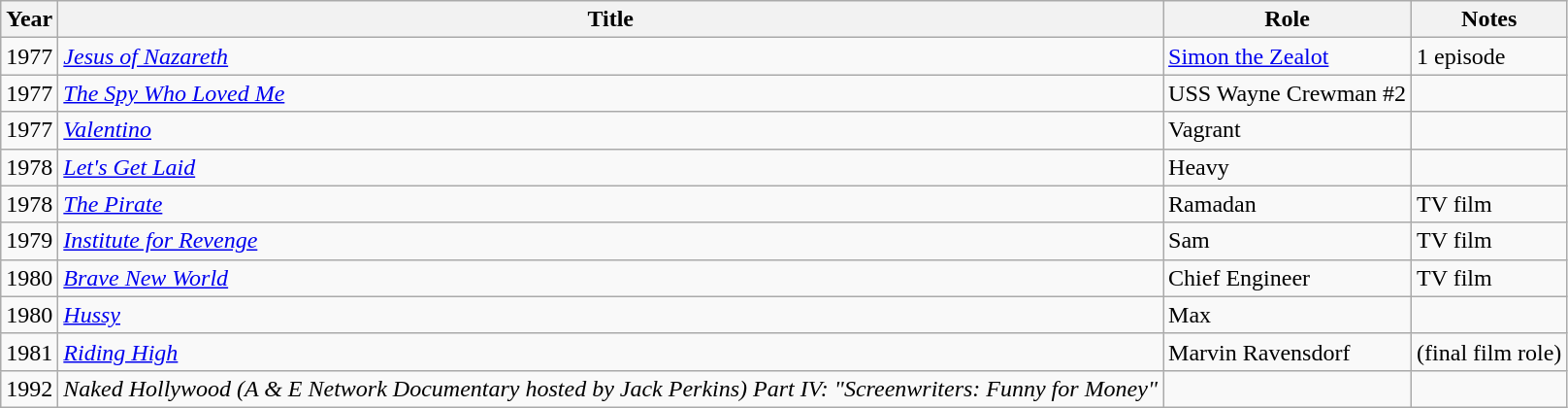<table class="wikitable">
<tr>
<th>Year</th>
<th>Title</th>
<th>Role</th>
<th>Notes</th>
</tr>
<tr>
<td>1977</td>
<td><em><a href='#'>Jesus of Nazareth</a></em></td>
<td><a href='#'>Simon the Zealot</a></td>
<td>1 episode</td>
</tr>
<tr>
<td>1977</td>
<td><em><a href='#'>The Spy Who Loved Me</a></em></td>
<td>USS Wayne Crewman #2</td>
<td></td>
</tr>
<tr>
<td>1977</td>
<td><em><a href='#'>Valentino</a></em></td>
<td>Vagrant</td>
<td></td>
</tr>
<tr>
<td>1978</td>
<td><em><a href='#'>Let's Get Laid</a></em></td>
<td>Heavy</td>
<td></td>
</tr>
<tr>
<td>1978</td>
<td><em><a href='#'>The Pirate</a></em></td>
<td>Ramadan</td>
<td>TV film</td>
</tr>
<tr>
<td>1979</td>
<td><em><a href='#'>Institute for Revenge</a></em></td>
<td>Sam</td>
<td>TV film</td>
</tr>
<tr>
<td>1980</td>
<td><em><a href='#'>Brave New World</a></em></td>
<td>Chief Engineer</td>
<td>TV film</td>
</tr>
<tr>
<td>1980</td>
<td><em><a href='#'>Hussy</a></em></td>
<td>Max</td>
<td></td>
</tr>
<tr>
<td>1981</td>
<td><em><a href='#'>Riding High</a></em></td>
<td>Marvin Ravensdorf</td>
<td>(final film role)</td>
</tr>
<tr>
<td>1992</td>
<td><em>Naked Hollywood (A & E Network Documentary hosted by Jack Perkins) Part IV: "Screenwriters: Funny for Money"</em></td>
<td></td>
<td></td>
</tr>
</table>
